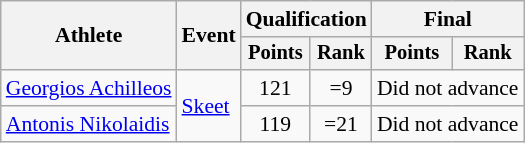<table class="wikitable" style="font-size:90%">
<tr>
<th rowspan="2">Athlete</th>
<th rowspan="2">Event</th>
<th colspan=2>Qualification</th>
<th colspan=2>Final</th>
</tr>
<tr style="font-size:95%">
<th>Points</th>
<th>Rank</th>
<th>Points</th>
<th>Rank</th>
</tr>
<tr align=center>
<td align=left><a href='#'>Georgios Achilleos</a></td>
<td align=left rowspan=2><a href='#'>Skeet</a></td>
<td>121</td>
<td>=9</td>
<td colspan=2>Did not advance</td>
</tr>
<tr align=center>
<td align=left><a href='#'>Antonis Nikolaidis</a></td>
<td>119</td>
<td>=21</td>
<td colspan=2>Did not advance</td>
</tr>
</table>
